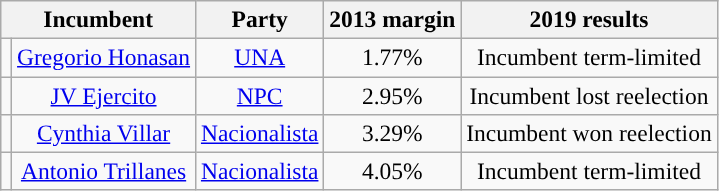<table class="wikitable" style="font-size:98%; text-align:center;">
<tr>
<th colspan="2">Incumbent</th>
<th>Party</th>
<th>2013 margin</th>
<th>2019 results</th>
</tr>
<tr>
<td style="background:"></td>
<td><a href='#'>Gregorio Honasan</a></td>
<td><a href='#'>UNA</a></td>
<td>1.77%</td>
<td>Incumbent term-limited</td>
</tr>
<tr>
<td style="background:"></td>
<td><a href='#'>JV Ejercito</a></td>
<td><a href='#'>NPC</a></td>
<td>2.95%</td>
<td>Incumbent lost reelection</td>
</tr>
<tr>
<td style="background:"></td>
<td><a href='#'>Cynthia Villar</a></td>
<td><a href='#'>Nacionalista</a></td>
<td>3.29%</td>
<td>Incumbent won reelection</td>
</tr>
<tr>
<td style="background:"></td>
<td><a href='#'>Antonio Trillanes</a></td>
<td><a href='#'>Nacionalista</a></td>
<td>4.05%</td>
<td>Incumbent term-limited</td>
</tr>
</table>
